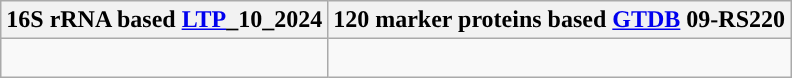<table class="wikitable">
<tr>
<th colspan=1>16S rRNA based <a href='#'>LTP</a>_10_2024</th>
<th colspan=1>120 marker proteins based <a href='#'>GTDB</a> 09-RS220</th>
</tr>
<tr>
<td style="vertical-align:top"><br></td>
<td><br></td>
</tr>
</table>
